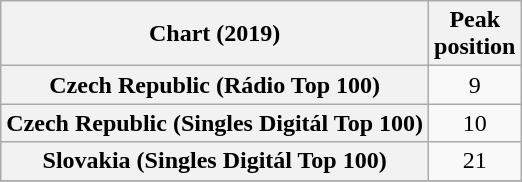<table class="wikitable plainrowheaders sortable" style="text-align:center">
<tr>
<th scope="col">Chart (2019)</th>
<th scope="col">Peak<br>position</th>
</tr>
<tr>
<th scope="row">Czech Republic (Rádio Top 100)</th>
<td>9</td>
</tr>
<tr>
<th scope="row">Czech Republic (Singles Digitál Top 100)</th>
<td>10</td>
</tr>
<tr>
<th scope="row">Slovakia (Singles Digitál Top 100)</th>
<td>21</td>
</tr>
<tr>
</tr>
</table>
